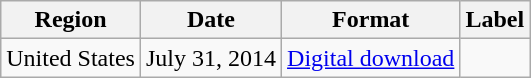<table class="wikitable plainrowheaders">
<tr>
<th>Region</th>
<th>Date</th>
<th>Format</th>
<th>Label</th>
</tr>
<tr>
<td>United States</td>
<td>July 31, 2014</td>
<td><a href='#'>Digital download</a></td>
<td></td>
</tr>
</table>
